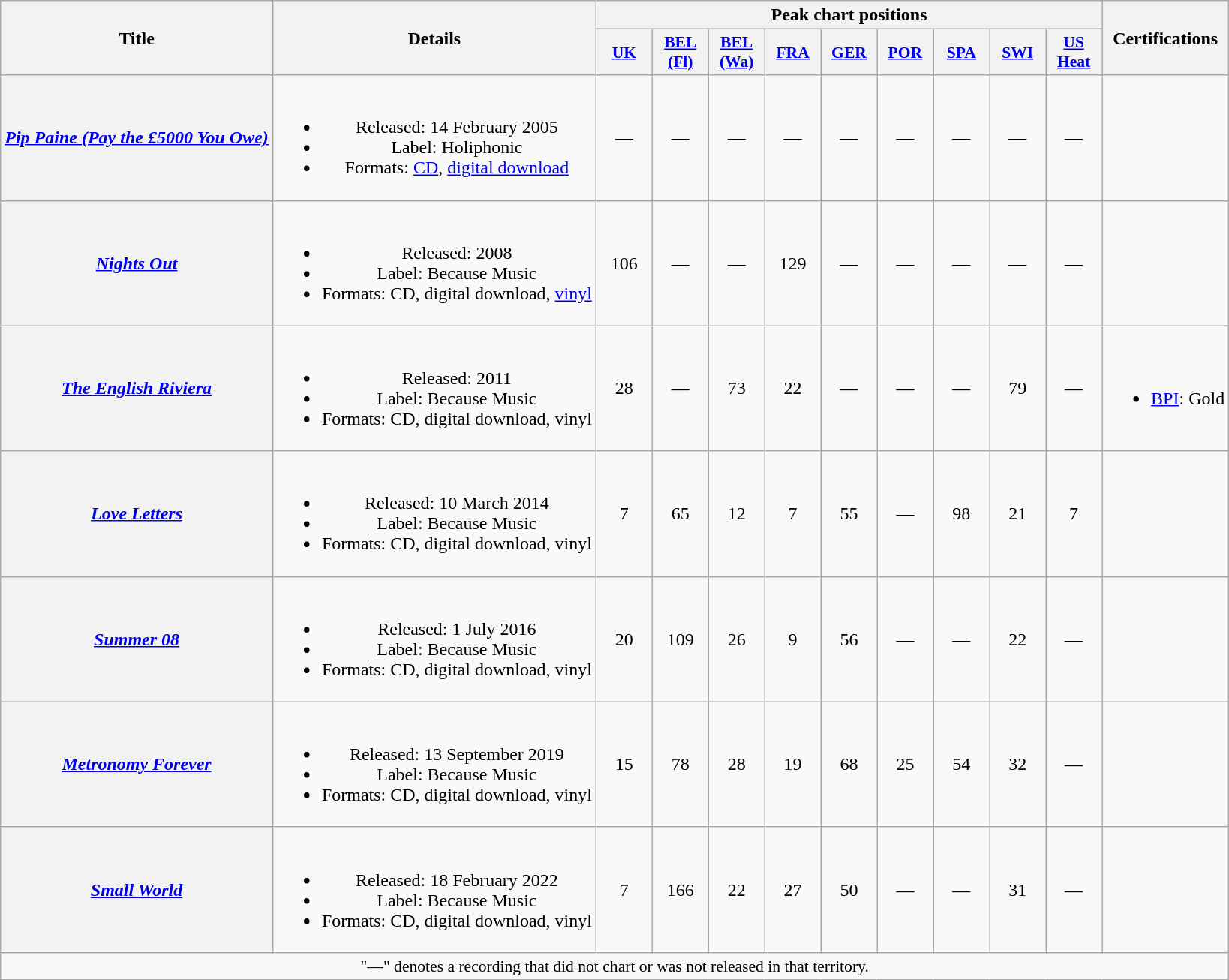<table class="wikitable plainrowheaders" style="text-align:center;" border="1">
<tr>
<th scope="col" rowspan="2">Title</th>
<th scope="col" rowspan="2">Details</th>
<th colspan="9">Peak chart positions</th>
<th scope="col" rowspan="2">Certifications</th>
</tr>
<tr>
<th style="width:3em;font-size:90%;"><a href='#'>UK</a><br></th>
<th style="width:3em;font-size:90%;"><a href='#'>BEL<br>(Fl)</a><br></th>
<th style="width:3em;font-size:90%;"><a href='#'>BEL<br>(Wa)</a><br></th>
<th style="width:3em;font-size:90%;"><a href='#'>FRA</a><br></th>
<th style="width:3em;font-size:90%;"><a href='#'>GER</a><br></th>
<th style="width:3em;font-size:90%;"><a href='#'>POR</a><br></th>
<th style="width:3em;font-size:90%;"><a href='#'>SPA</a><br></th>
<th style="width:3em;font-size:90%;"><a href='#'>SWI</a><br></th>
<th style="width:3em;font-size:90%;"><a href='#'>US<br>Heat</a><br></th>
</tr>
<tr>
<th scope="row"><em><a href='#'>Pip Paine (Pay the £5000 You Owe)</a></em></th>
<td><br><ul><li>Released: 14 February 2005</li><li>Label: Holiphonic</li><li>Formats: <a href='#'>CD</a>, <a href='#'>digital download</a></li></ul></td>
<td>—</td>
<td>—</td>
<td>—</td>
<td>—</td>
<td>—</td>
<td>—</td>
<td>—</td>
<td>—</td>
<td>—</td>
<td></td>
</tr>
<tr>
<th scope="row"><em><a href='#'>Nights Out</a></em></th>
<td><br><ul><li>Released: 2008</li><li>Label: Because Music</li><li>Formats: CD, digital download, <a href='#'>vinyl</a></li></ul></td>
<td>106</td>
<td>—</td>
<td>—</td>
<td>129</td>
<td>—</td>
<td>—</td>
<td>—</td>
<td>—</td>
<td>—</td>
<td></td>
</tr>
<tr>
<th scope="row"><em><a href='#'>The English Riviera</a></em></th>
<td><br><ul><li>Released: 2011</li><li>Label: Because Music</li><li>Formats: CD, digital download, vinyl</li></ul></td>
<td>28</td>
<td>—</td>
<td>73</td>
<td>22</td>
<td>—</td>
<td>—</td>
<td>—</td>
<td>79</td>
<td>—</td>
<td><br><ul><li><a href='#'>BPI</a>: Gold</li></ul></td>
</tr>
<tr>
<th scope="row"><em><a href='#'>Love Letters</a></em></th>
<td><br><ul><li>Released: 10 March 2014</li><li>Label: Because Music</li><li>Formats: CD, digital download, vinyl</li></ul></td>
<td>7</td>
<td>65</td>
<td>12</td>
<td>7</td>
<td>55</td>
<td>—</td>
<td>98</td>
<td>21</td>
<td>7</td>
<td></td>
</tr>
<tr>
<th scope="row"><em><a href='#'>Summer 08</a></em></th>
<td><br><ul><li>Released: 1 July 2016</li><li>Label: Because Music</li><li>Formats: CD, digital download, vinyl</li></ul></td>
<td>20</td>
<td>109</td>
<td>26</td>
<td>9</td>
<td>56</td>
<td>—</td>
<td>—</td>
<td>22</td>
<td>—</td>
<td></td>
</tr>
<tr>
<th scope="row"><em><a href='#'>Metronomy Forever</a></em></th>
<td><br><ul><li>Released: 13 September 2019</li><li>Label: Because Music</li><li>Formats: CD, digital download, vinyl</li></ul></td>
<td>15</td>
<td>78</td>
<td>28</td>
<td>19</td>
<td>68</td>
<td>25</td>
<td>54</td>
<td>32</td>
<td>—</td>
<td></td>
</tr>
<tr>
<th scope="row"><em><a href='#'>Small World</a></em></th>
<td><br><ul><li>Released: 18 February 2022</li><li>Label: Because Music</li><li>Formats: CD, digital download, vinyl</li></ul></td>
<td>7</td>
<td>166</td>
<td>22</td>
<td>27<br></td>
<td>50</td>
<td>—</td>
<td>—</td>
<td>31</td>
<td>—</td>
<td></td>
</tr>
<tr>
<td colspan="12" style="font-size:90%">"—" denotes a recording that did not chart or was not released in that territory.</td>
</tr>
</table>
